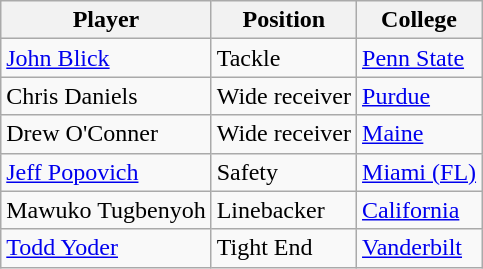<table class="wikitable">
<tr>
<th>Player</th>
<th>Position</th>
<th>College</th>
</tr>
<tr>
<td><a href='#'>John Blick</a></td>
<td>Tackle</td>
<td><a href='#'>Penn State</a></td>
</tr>
<tr>
<td>Chris Daniels</td>
<td>Wide receiver</td>
<td><a href='#'>Purdue</a></td>
</tr>
<tr>
<td>Drew O'Conner</td>
<td>Wide receiver</td>
<td><a href='#'>Maine</a></td>
</tr>
<tr>
<td><a href='#'>Jeff Popovich</a></td>
<td>Safety</td>
<td><a href='#'>Miami (FL)</a></td>
</tr>
<tr>
<td>Mawuko Tugbenyoh</td>
<td>Linebacker</td>
<td><a href='#'>California</a></td>
</tr>
<tr>
<td><a href='#'>Todd Yoder</a></td>
<td>Tight End</td>
<td><a href='#'>Vanderbilt</a></td>
</tr>
</table>
